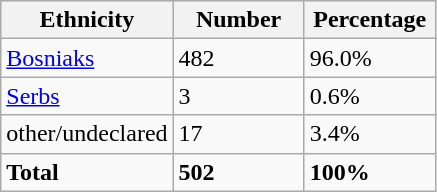<table class="wikitable">
<tr>
<th width="100px">Ethnicity</th>
<th width="80px">Number</th>
<th width="80px">Percentage</th>
</tr>
<tr>
<td><a href='#'>Bosniaks</a></td>
<td>482</td>
<td>96.0%</td>
</tr>
<tr>
<td><a href='#'>Serbs</a></td>
<td>3</td>
<td>0.6%</td>
</tr>
<tr>
<td>other/undeclared</td>
<td>17</td>
<td>3.4%</td>
</tr>
<tr>
<td><strong>Total</strong></td>
<td><strong>502</strong></td>
<td><strong>100%</strong></td>
</tr>
</table>
